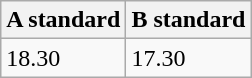<table class="wikitable" border="1" align="upright">
<tr>
<th>A standard</th>
<th>B standard</th>
</tr>
<tr>
<td>18.30</td>
<td>17.30</td>
</tr>
</table>
